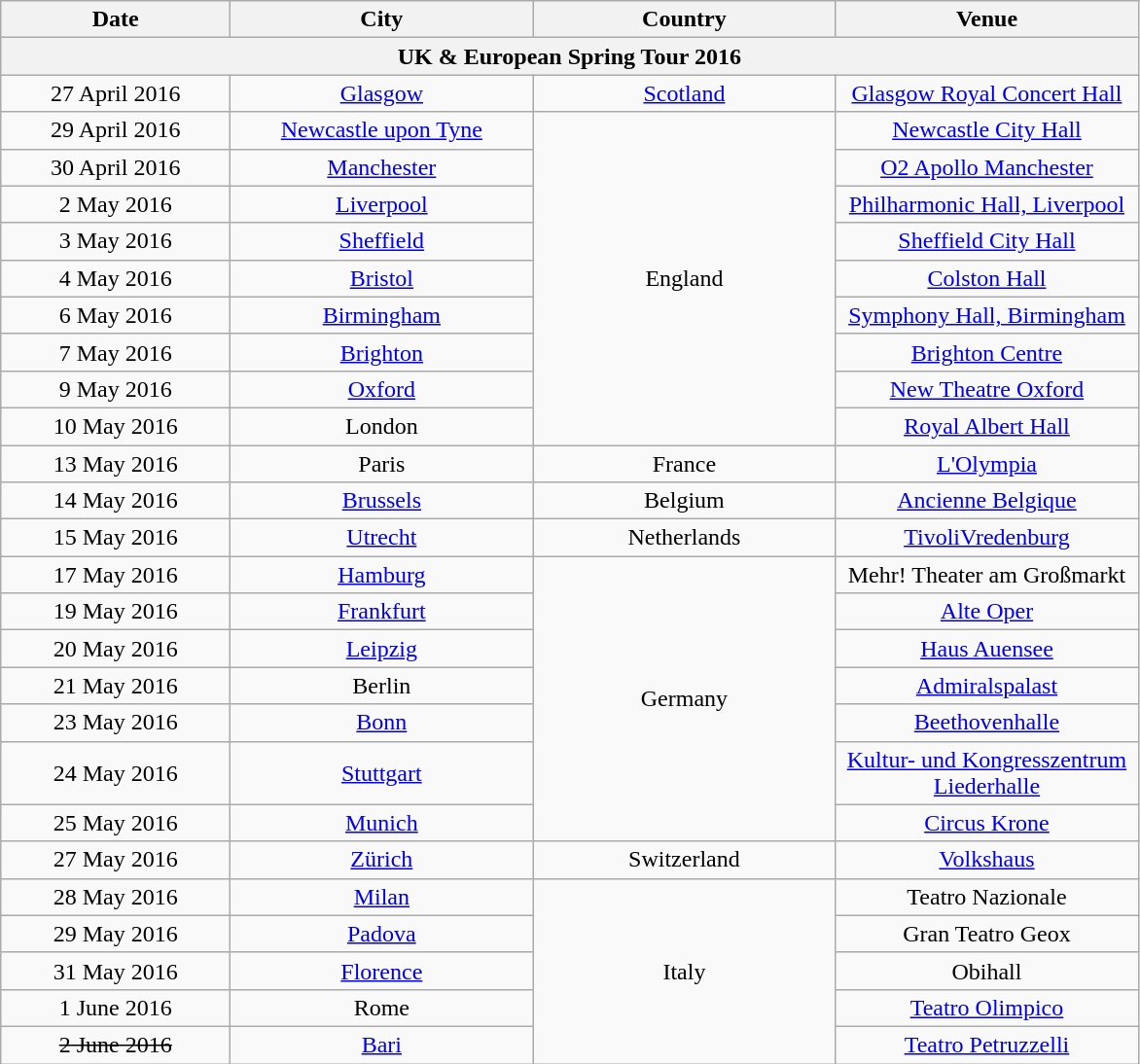<table class="wikitable" style="text-align:center;">
<tr>
<th style="width:150px;">Date</th>
<th style="width:200px;">City</th>
<th style="width:200px;">Country</th>
<th style="width:200px;">Venue</th>
</tr>
<tr>
<th colspan="4">UK & European Spring Tour 2016</th>
</tr>
<tr>
<td>27 April 2016</td>
<td><a href='#'>Glasgow</a></td>
<td><a href='#'>Scotland</a></td>
<td><a href='#'>Glasgow Royal Concert Hall</a></td>
</tr>
<tr>
<td>29 April 2016</td>
<td><a href='#'>Newcastle upon Tyne</a></td>
<td rowspan="9">England</td>
<td><a href='#'>Newcastle City Hall</a></td>
</tr>
<tr>
<td>30 April 2016</td>
<td><a href='#'>Manchester</a></td>
<td><a href='#'>O2 Apollo Manchester</a></td>
</tr>
<tr>
<td>2 May 2016</td>
<td><a href='#'>Liverpool</a></td>
<td><a href='#'>Philharmonic Hall, Liverpool</a></td>
</tr>
<tr>
<td>3 May 2016</td>
<td><a href='#'>Sheffield</a></td>
<td><a href='#'>Sheffield City Hall</a></td>
</tr>
<tr>
<td>4 May 2016</td>
<td><a href='#'>Bristol</a></td>
<td><a href='#'>Colston Hall</a></td>
</tr>
<tr>
<td>6 May 2016</td>
<td><a href='#'>Birmingham</a></td>
<td><a href='#'>Symphony Hall, Birmingham</a></td>
</tr>
<tr>
<td>7 May 2016</td>
<td><a href='#'>Brighton</a></td>
<td><a href='#'>Brighton Centre</a></td>
</tr>
<tr>
<td>9 May 2016</td>
<td><a href='#'>Oxford</a></td>
<td><a href='#'>New Theatre Oxford</a></td>
</tr>
<tr>
<td>10 May 2016</td>
<td>London</td>
<td><a href='#'>Royal Albert Hall</a></td>
</tr>
<tr>
<td>13 May 2016</td>
<td>Paris</td>
<td>France</td>
<td><a href='#'>L'Olympia</a></td>
</tr>
<tr>
<td>14 May 2016</td>
<td><a href='#'>Brussels</a></td>
<td>Belgium</td>
<td><a href='#'>Ancienne Belgique</a></td>
</tr>
<tr>
<td>15 May 2016</td>
<td><a href='#'>Utrecht</a></td>
<td>Netherlands</td>
<td><a href='#'>TivoliVredenburg</a></td>
</tr>
<tr>
<td>17 May 2016</td>
<td><a href='#'>Hamburg</a></td>
<td rowspan="7">Germany</td>
<td>Mehr! Theater am Großmarkt</td>
</tr>
<tr>
<td>19 May 2016</td>
<td><a href='#'>Frankfurt</a></td>
<td><a href='#'>Alte Oper</a></td>
</tr>
<tr>
<td>20 May 2016</td>
<td><a href='#'>Leipzig</a></td>
<td><a href='#'>Haus Auensee</a></td>
</tr>
<tr>
<td>21 May 2016</td>
<td>Berlin</td>
<td><a href='#'>Admiralspalast</a></td>
</tr>
<tr>
<td>23 May 2016</td>
<td><a href='#'>Bonn</a></td>
<td><a href='#'>Beethovenhalle</a></td>
</tr>
<tr>
<td>24 May 2016</td>
<td><a href='#'>Stuttgart</a></td>
<td><a href='#'>Kultur- und Kongresszentrum Liederhalle</a></td>
</tr>
<tr>
<td>25 May 2016</td>
<td><a href='#'>Munich</a></td>
<td><a href='#'>Circus Krone</a></td>
</tr>
<tr>
<td>27 May 2016</td>
<td><a href='#'>Zürich</a></td>
<td>Switzerland</td>
<td><a href='#'>Volkshaus</a></td>
</tr>
<tr>
<td>28 May 2016</td>
<td><a href='#'>Milan</a></td>
<td rowspan="5">Italy</td>
<td>Teatro Nazionale</td>
</tr>
<tr>
<td>29 May 2016</td>
<td><a href='#'>Padova</a></td>
<td>Gran Teatro Geox</td>
</tr>
<tr>
<td>31 May 2016</td>
<td><a href='#'>Florence</a></td>
<td>Obihall</td>
</tr>
<tr>
<td>1 June 2016</td>
<td>Rome</td>
<td><a href='#'>Teatro Olimpico</a></td>
</tr>
<tr>
<td><s>2 June 2016</s></td>
<td><a href='#'>Bari</a></td>
<td><a href='#'>Teatro Petruzzelli</a></td>
</tr>
</table>
